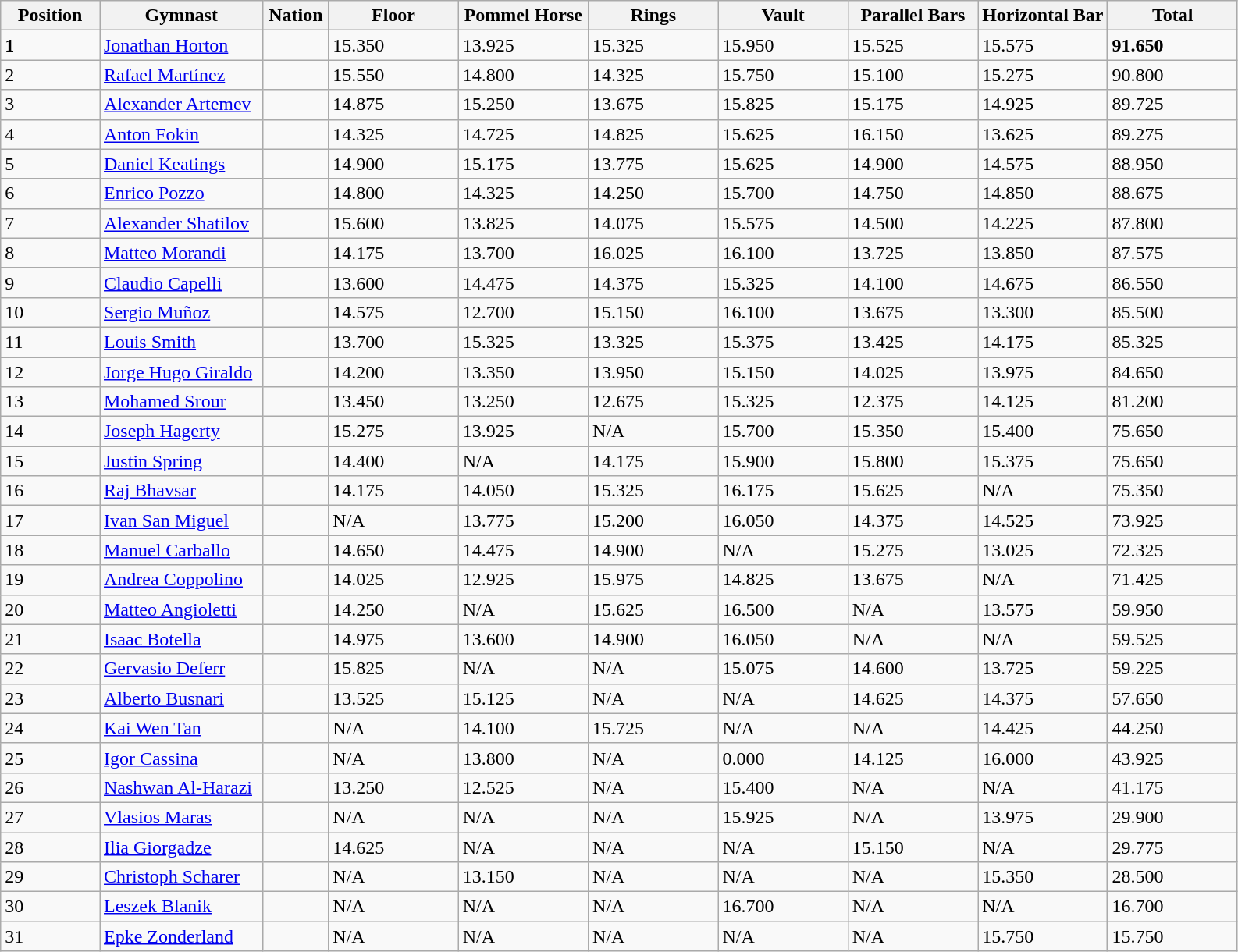<table class="wikitable sortable" style="text-align:left;">
<tr>
<th style="width:8%;">Position</th>
<th>Gymnast</th>
<th>Nation</th>
<th style="width:10.5%;">Floor</th>
<th style="width:10.5%;">Pommel Horse</th>
<th style="width:10.5%;">Rings</th>
<th style="width:10.5%;">Vault</th>
<th style="width:10.5%;">Parallel Bars</th>
<th style="width:10.5%;">Horizontal Bar</th>
<th style="width:10.5%;">Total</th>
</tr>
<tr>
<td><strong>1</strong></td>
<td align=left><a href='#'>Jonathan Horton</a></td>
<td align=left></td>
<td>15.350</td>
<td>13.925</td>
<td>15.325</td>
<td>15.950</td>
<td>15.525</td>
<td>15.575</td>
<td><strong>91.650</strong></td>
</tr>
<tr>
<td>2</td>
<td align=left><a href='#'>Rafael Martínez</a></td>
<td align=left></td>
<td>15.550</td>
<td>14.800</td>
<td>14.325</td>
<td>15.750</td>
<td>15.100</td>
<td>15.275</td>
<td>90.800</td>
</tr>
<tr>
<td>3</td>
<td align=left><a href='#'>Alexander Artemev</a></td>
<td align=left></td>
<td>14.875</td>
<td>15.250</td>
<td>13.675</td>
<td>15.825</td>
<td>15.175</td>
<td>14.925</td>
<td>89.725</td>
</tr>
<tr>
<td>4</td>
<td align=left><a href='#'>Anton Fokin</a></td>
<td align=left></td>
<td>14.325</td>
<td>14.725</td>
<td>14.825</td>
<td>15.625</td>
<td>16.150</td>
<td>13.625</td>
<td>89.275</td>
</tr>
<tr>
<td>5</td>
<td align=left><a href='#'>Daniel Keatings</a></td>
<td align=left></td>
<td>14.900</td>
<td>15.175</td>
<td>13.775</td>
<td>15.625</td>
<td>14.900</td>
<td>14.575</td>
<td>88.950</td>
</tr>
<tr>
<td>6</td>
<td align=left><a href='#'>Enrico Pozzo</a></td>
<td align=left></td>
<td>14.800</td>
<td>14.325</td>
<td>14.250</td>
<td>15.700</td>
<td>14.750</td>
<td>14.850</td>
<td>88.675</td>
</tr>
<tr>
<td>7</td>
<td align=left><a href='#'>Alexander Shatilov</a></td>
<td align=left></td>
<td>15.600</td>
<td>13.825</td>
<td>14.075</td>
<td>15.575</td>
<td>14.500</td>
<td>14.225</td>
<td>87.800</td>
</tr>
<tr>
<td>8</td>
<td align=left><a href='#'>Matteo Morandi</a></td>
<td align=left></td>
<td>14.175</td>
<td>13.700</td>
<td>16.025</td>
<td>16.100</td>
<td>13.725</td>
<td>13.850</td>
<td>87.575</td>
</tr>
<tr>
<td>9</td>
<td align=left><a href='#'>Claudio Capelli</a></td>
<td align=left></td>
<td>13.600</td>
<td>14.475</td>
<td>14.375</td>
<td>15.325</td>
<td>14.100</td>
<td>14.675</td>
<td>86.550</td>
</tr>
<tr>
<td>10</td>
<td align=left><a href='#'>Sergio Muñoz</a></td>
<td align=left></td>
<td>14.575</td>
<td>12.700</td>
<td>15.150</td>
<td>16.100</td>
<td>13.675</td>
<td>13.300</td>
<td>85.500</td>
</tr>
<tr>
<td>11</td>
<td align=left><a href='#'>Louis Smith</a></td>
<td align=left></td>
<td>13.700</td>
<td>15.325</td>
<td>13.325</td>
<td>15.375</td>
<td>13.425</td>
<td>14.175</td>
<td>85.325</td>
</tr>
<tr>
<td>12</td>
<td align=left><a href='#'>Jorge Hugo Giraldo</a></td>
<td align=left></td>
<td>14.200</td>
<td>13.350</td>
<td>13.950</td>
<td>15.150</td>
<td>14.025</td>
<td>13.975</td>
<td>84.650</td>
</tr>
<tr>
<td>13</td>
<td align=left><a href='#'>Mohamed Srour</a></td>
<td align=left></td>
<td>13.450</td>
<td>13.250</td>
<td>12.675</td>
<td>15.325</td>
<td>12.375</td>
<td>14.125</td>
<td>81.200</td>
</tr>
<tr>
<td>14</td>
<td align=left><a href='#'>Joseph Hagerty</a></td>
<td align=left></td>
<td>15.275</td>
<td>13.925</td>
<td>N/A</td>
<td>15.700</td>
<td>15.350</td>
<td>15.400</td>
<td>75.650</td>
</tr>
<tr>
<td>15</td>
<td align=left><a href='#'>Justin Spring</a></td>
<td align=left></td>
<td>14.400</td>
<td>N/A</td>
<td>14.175</td>
<td>15.900</td>
<td>15.800</td>
<td>15.375</td>
<td>75.650</td>
</tr>
<tr>
<td>16</td>
<td align=left><a href='#'>Raj Bhavsar</a></td>
<td align=left></td>
<td>14.175</td>
<td>14.050</td>
<td>15.325</td>
<td>16.175</td>
<td>15.625</td>
<td>N/A</td>
<td>75.350</td>
</tr>
<tr>
<td>17</td>
<td align=left><a href='#'>Ivan San Miguel</a></td>
<td align=left></td>
<td>N/A</td>
<td>13.775</td>
<td>15.200</td>
<td>16.050</td>
<td>14.375</td>
<td>14.525</td>
<td>73.925</td>
</tr>
<tr>
<td>18</td>
<td align=left><a href='#'>Manuel Carballo</a></td>
<td align=left></td>
<td>14.650</td>
<td>14.475</td>
<td>14.900</td>
<td>N/A</td>
<td>15.275</td>
<td>13.025</td>
<td>72.325</td>
</tr>
<tr>
<td>19</td>
<td align=left><a href='#'>Andrea Coppolino</a></td>
<td align=left></td>
<td>14.025</td>
<td>12.925</td>
<td>15.975</td>
<td>14.825</td>
<td>13.675</td>
<td>N/A</td>
<td>71.425</td>
</tr>
<tr>
<td>20</td>
<td align=left><a href='#'>Matteo Angioletti</a></td>
<td align=left></td>
<td>14.250</td>
<td>N/A</td>
<td>15.625</td>
<td>16.500</td>
<td>N/A</td>
<td>13.575</td>
<td>59.950</td>
</tr>
<tr>
<td>21</td>
<td align=left><a href='#'>Isaac Botella</a></td>
<td align=left></td>
<td>14.975</td>
<td>13.600</td>
<td>14.900</td>
<td>16.050</td>
<td>N/A</td>
<td>N/A</td>
<td>59.525</td>
</tr>
<tr>
<td>22</td>
<td align=left><a href='#'>Gervasio Deferr</a></td>
<td align=left></td>
<td>15.825</td>
<td>N/A</td>
<td>N/A</td>
<td>15.075</td>
<td>14.600</td>
<td>13.725</td>
<td>59.225</td>
</tr>
<tr>
<td>23</td>
<td align=left><a href='#'>Alberto Busnari</a></td>
<td align=left></td>
<td>13.525</td>
<td>15.125</td>
<td>N/A</td>
<td>N/A</td>
<td>14.625</td>
<td>14.375</td>
<td>57.650</td>
</tr>
<tr>
<td>24</td>
<td align=left><a href='#'>Kai Wen Tan</a></td>
<td align=left></td>
<td>N/A</td>
<td>14.100</td>
<td>15.725</td>
<td>N/A</td>
<td>N/A</td>
<td>14.425</td>
<td>44.250</td>
</tr>
<tr>
<td>25</td>
<td align=left><a href='#'>Igor Cassina</a></td>
<td align=left></td>
<td>N/A</td>
<td>13.800</td>
<td>N/A</td>
<td>0.000</td>
<td>14.125</td>
<td>16.000</td>
<td>43.925</td>
</tr>
<tr>
<td>26</td>
<td align=left><a href='#'>Nashwan Al-Harazi</a></td>
<td align=left></td>
<td>13.250</td>
<td>12.525</td>
<td>N/A</td>
<td>15.400</td>
<td>N/A</td>
<td>N/A</td>
<td>41.175</td>
</tr>
<tr>
<td>27</td>
<td align=left><a href='#'>Vlasios Maras</a></td>
<td align=left></td>
<td>N/A</td>
<td>N/A</td>
<td>N/A</td>
<td>15.925</td>
<td>N/A</td>
<td>13.975</td>
<td>29.900</td>
</tr>
<tr>
<td>28</td>
<td align=left><a href='#'>Ilia Giorgadze</a></td>
<td align=left></td>
<td>14.625</td>
<td>N/A</td>
<td>N/A</td>
<td>N/A</td>
<td>15.150</td>
<td>N/A</td>
<td>29.775</td>
</tr>
<tr>
<td>29</td>
<td align=left><a href='#'>Christoph Scharer</a></td>
<td align=left></td>
<td>N/A</td>
<td>13.150</td>
<td>N/A</td>
<td>N/A</td>
<td>N/A</td>
<td>15.350</td>
<td>28.500</td>
</tr>
<tr>
<td>30</td>
<td align=left><a href='#'>Leszek Blanik</a></td>
<td align=left></td>
<td>N/A</td>
<td>N/A</td>
<td>N/A</td>
<td>16.700</td>
<td>N/A</td>
<td>N/A</td>
<td>16.700</td>
</tr>
<tr>
<td>31</td>
<td align=left><a href='#'>Epke Zonderland</a></td>
<td align=left></td>
<td>N/A</td>
<td>N/A</td>
<td>N/A</td>
<td>N/A</td>
<td>N/A</td>
<td>15.750</td>
<td>15.750</td>
</tr>
</table>
